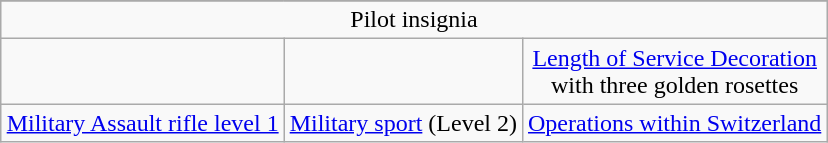<table class="wikitable" style="margin:1em auto; text-align:center;">
<tr>
</tr>
<tr>
<td colspan=3>Pilot insignia</td>
</tr>
<tr>
<td></td>
<td></td>
<td><a href='#'>Length of Service Decoration</a><br>with three golden rosettes</td>
</tr>
<tr>
<td><a href='#'>Military Assault rifle level 1</a></td>
<td><a href='#'>Military sport</a> (Level 2)</td>
<td><a href='#'>Operations within Switzerland</a></td>
</tr>
</table>
